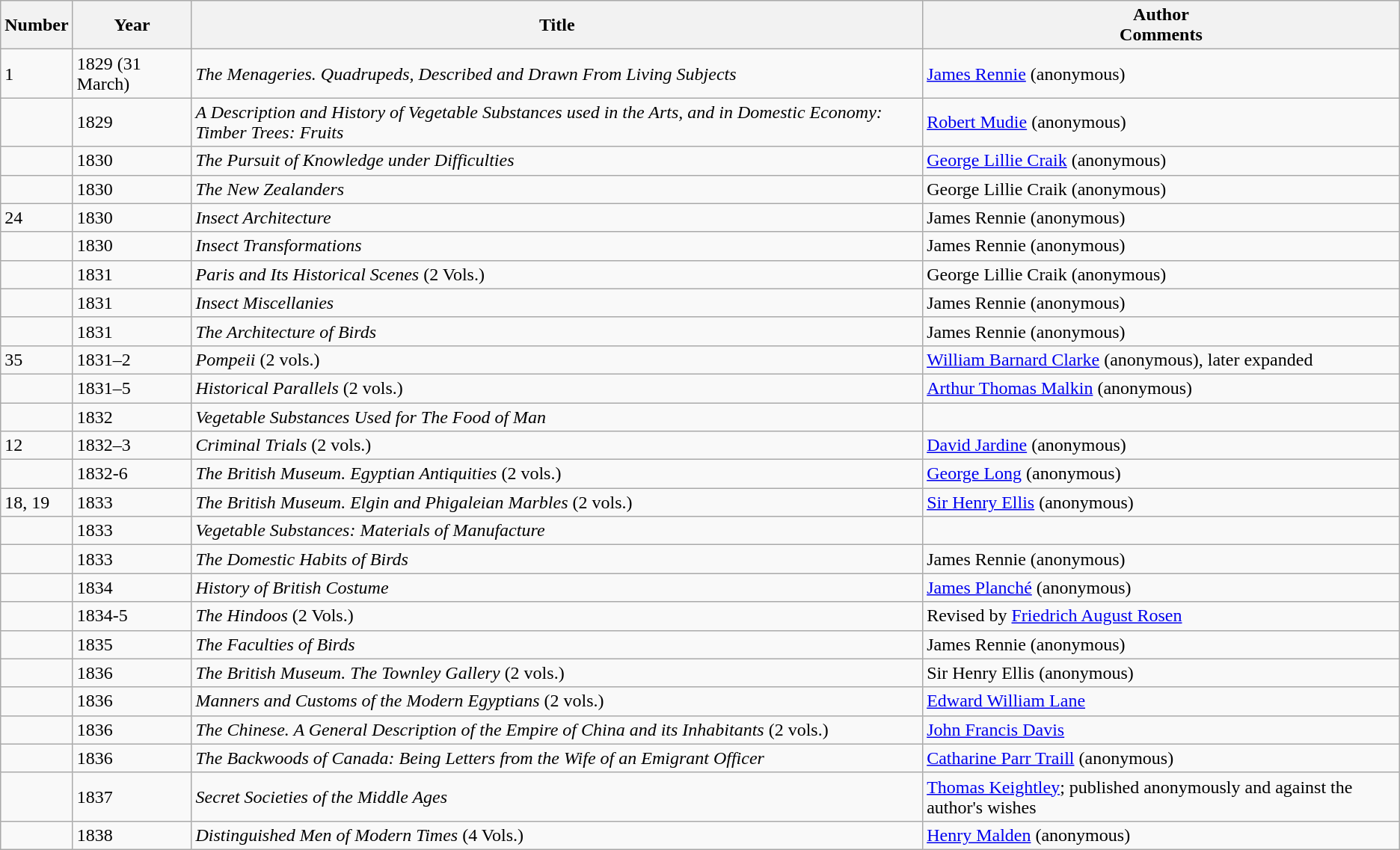<table class='wikitable'>
<tr>
<th>Number</th>
<th>Year</th>
<th>Title</th>
<th>Author<br>Comments</th>
</tr>
<tr>
<td>1</td>
<td>1829 (31 March)</td>
<td><em>The Menageries. Quadrupeds, Described and Drawn From Living Subjects</em></td>
<td><a href='#'>James Rennie</a> (anonymous)</td>
</tr>
<tr>
<td></td>
<td>1829</td>
<td><em>A Description and History of Vegetable Substances used in the Arts, and in Domestic Economy: Timber Trees: Fruits</em></td>
<td><a href='#'>Robert Mudie</a> (anonymous)</td>
</tr>
<tr>
<td></td>
<td>1830</td>
<td><em>The Pursuit of Knowledge under Difficulties</em></td>
<td><a href='#'>George Lillie Craik</a> (anonymous)</td>
</tr>
<tr>
<td></td>
<td>1830</td>
<td><em>The New Zealanders</em></td>
<td>George Lillie Craik (anonymous)</td>
</tr>
<tr>
<td>24</td>
<td>1830</td>
<td><em>Insect Architecture</em></td>
<td>James Rennie (anonymous)</td>
</tr>
<tr>
<td></td>
<td>1830</td>
<td><em>Insect Transformations</em></td>
<td>James Rennie (anonymous)</td>
</tr>
<tr>
<td></td>
<td>1831</td>
<td><em>Paris and Its Historical Scenes</em> (2 Vols.)</td>
<td>George Lillie Craik (anonymous)</td>
</tr>
<tr>
<td></td>
<td>1831</td>
<td><em>Insect Miscellanies</em></td>
<td>James Rennie (anonymous)</td>
</tr>
<tr>
<td></td>
<td>1831</td>
<td><em>The Architecture of Birds</em></td>
<td>James Rennie (anonymous)</td>
</tr>
<tr>
<td>35</td>
<td>1831–2</td>
<td><em>Pompeii</em> (2 vols.)</td>
<td><a href='#'>William Barnard Clarke</a> (anonymous), later expanded</td>
</tr>
<tr>
<td></td>
<td>1831–5</td>
<td><em>Historical Parallels</em> (2 vols.)</td>
<td><a href='#'>Arthur Thomas Malkin</a> (anonymous)</td>
</tr>
<tr>
<td></td>
<td>1832</td>
<td><em>Vegetable Substances Used for The Food of Man</em></td>
<td></td>
</tr>
<tr>
<td>12</td>
<td>1832–3</td>
<td><em>Criminal Trials</em> (2 vols.)</td>
<td><a href='#'>David Jardine</a> (anonymous)</td>
</tr>
<tr>
<td></td>
<td>1832-6</td>
<td><em>The British Museum. Egyptian Antiquities</em> (2 vols.)</td>
<td><a href='#'>George Long</a> (anonymous)</td>
</tr>
<tr>
<td>18, 19</td>
<td>1833</td>
<td><em>The British Museum. Elgin and Phigaleian Marbles</em> (2 vols.)</td>
<td><a href='#'>Sir Henry Ellis</a> (anonymous)</td>
</tr>
<tr>
<td></td>
<td>1833</td>
<td><em>Vegetable Substances: Materials of Manufacture</em></td>
<td></td>
</tr>
<tr>
<td></td>
<td>1833</td>
<td><em>The Domestic Habits of Birds</em></td>
<td>James Rennie (anonymous)</td>
</tr>
<tr>
<td></td>
<td>1834</td>
<td><em>History of British Costume</em></td>
<td><a href='#'>James Planché</a> (anonymous)</td>
</tr>
<tr>
<td></td>
<td>1834-5</td>
<td><em>The Hindoos</em> (2 Vols.)</td>
<td>Revised by <a href='#'>Friedrich August Rosen</a></td>
</tr>
<tr>
<td></td>
<td>1835</td>
<td><em>The Faculties of Birds</em></td>
<td>James Rennie (anonymous)</td>
</tr>
<tr>
<td></td>
<td>1836</td>
<td><em>The British Museum. The Townley Gallery</em> (2 vols.)</td>
<td>Sir Henry Ellis (anonymous)</td>
</tr>
<tr>
<td></td>
<td>1836</td>
<td><em>Manners and Customs of the Modern Egyptians</em> (2 vols.)</td>
<td><a href='#'>Edward William Lane</a></td>
</tr>
<tr>
<td></td>
<td>1836</td>
<td><em>The Chinese. A General Description of the Empire of China and its Inhabitants</em> (2 vols.)</td>
<td><a href='#'>John Francis Davis</a></td>
</tr>
<tr>
<td></td>
<td>1836</td>
<td><em>The Backwoods of Canada: Being Letters from the Wife of an Emigrant Officer</em></td>
<td><a href='#'>Catharine Parr Traill</a> (anonymous)</td>
</tr>
<tr>
<td></td>
<td>1837</td>
<td><em>Secret Societies of the Middle Ages</em></td>
<td><a href='#'>Thomas Keightley</a>; published anonymously and against the author's wishes</td>
</tr>
<tr>
<td></td>
<td>1838</td>
<td><em>Distinguished Men of Modern Times</em> (4 Vols.)</td>
<td><a href='#'>Henry Malden</a> (anonymous)</td>
</tr>
</table>
